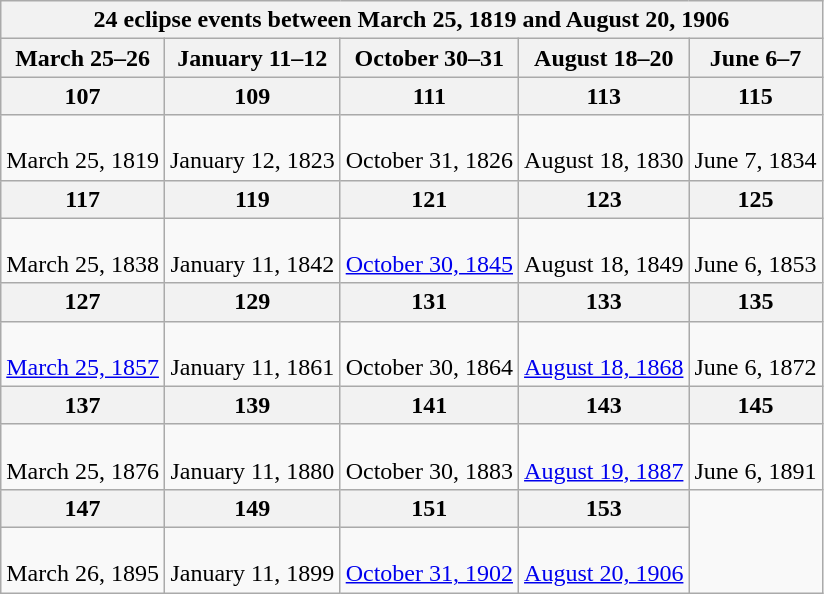<table class="wikitable mw-collapsible mw-collapsed">
<tr>
<th colspan=5>24 eclipse events between March 25, 1819 and August 20, 1906</th>
</tr>
<tr>
<th>March 25–26</th>
<th>January 11–12</th>
<th>October 30–31</th>
<th>August 18–20</th>
<th>June 6–7</th>
</tr>
<tr>
<th>107</th>
<th>109</th>
<th>111</th>
<th>113</th>
<th>115</th>
</tr>
<tr style="text-align:center;">
<td><br>March 25, 1819</td>
<td><br>January 12, 1823</td>
<td><br>October 31, 1826</td>
<td><br>August 18, 1830</td>
<td><br>June 7, 1834</td>
</tr>
<tr>
<th>117</th>
<th>119</th>
<th>121</th>
<th>123</th>
<th>125</th>
</tr>
<tr style="text-align:center;">
<td><br>March 25, 1838</td>
<td><br>January 11, 1842</td>
<td><br><a href='#'>October 30, 1845</a></td>
<td><br>August 18, 1849</td>
<td><br>June 6, 1853</td>
</tr>
<tr>
<th>127</th>
<th>129</th>
<th>131</th>
<th>133</th>
<th>135</th>
</tr>
<tr style="text-align:center;">
<td><br><a href='#'>March 25, 1857</a></td>
<td><br>January 11, 1861</td>
<td><br>October 30, 1864</td>
<td><br><a href='#'>August 18, 1868</a></td>
<td><br>June 6, 1872</td>
</tr>
<tr>
<th>137</th>
<th>139</th>
<th>141</th>
<th>143</th>
<th>145</th>
</tr>
<tr style="text-align:center;">
<td><br>March 25, 1876</td>
<td><br>January 11, 1880</td>
<td><br>October 30, 1883</td>
<td><br><a href='#'>August 19, 1887</a></td>
<td><br>June 6, 1891</td>
</tr>
<tr>
<th>147</th>
<th>149</th>
<th>151</th>
<th>153</th>
</tr>
<tr style="text-align:center;">
<td><br>March 26, 1895</td>
<td><br>January 11, 1899</td>
<td><br><a href='#'>October 31, 1902</a></td>
<td><br><a href='#'>August 20, 1906</a></td>
</tr>
</table>
